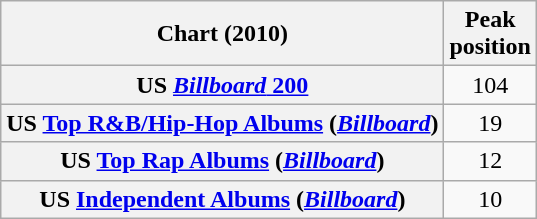<table class="wikitable sortable plainrowheaders" style="text-align:center">
<tr>
<th scope="col">Chart (2010)</th>
<th scope="col">Peak<br>position</th>
</tr>
<tr>
<th scope="row">US <a href='#'><em>Billboard</em> 200</a></th>
<td>104</td>
</tr>
<tr>
<th scope="row">US <a href='#'>Top R&B/Hip-Hop Albums</a> (<em><a href='#'>Billboard</a></em>)</th>
<td>19</td>
</tr>
<tr>
<th scope="row">US <a href='#'>Top Rap Albums</a> (<em><a href='#'>Billboard</a></em>)</th>
<td>12</td>
</tr>
<tr>
<th scope="row">US <a href='#'>Independent Albums</a> (<em><a href='#'>Billboard</a></em>)</th>
<td>10</td>
</tr>
</table>
